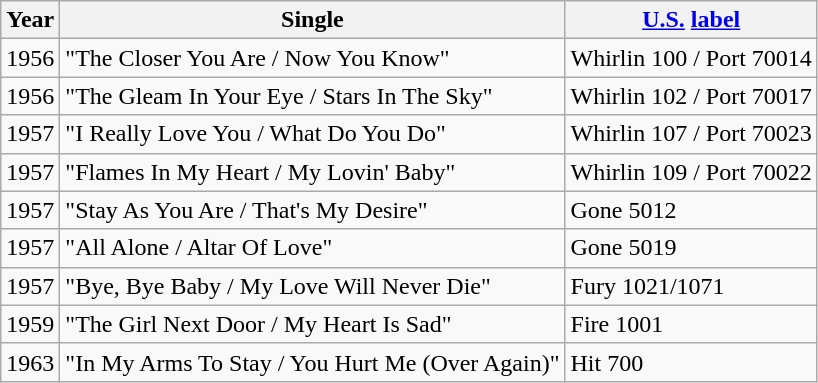<table class="wikitable">
<tr>
<th align="left">Year</th>
<th align="left">Single</th>
<th align="left"><a href='#'>U.S.</a> <a href='#'>label</a></th>
</tr>
<tr>
<td align="left">1956</td>
<td align="left">"The Closer You Are / Now You Know"</td>
<td align="left">Whirlin 100 / Port 70014</td>
</tr>
<tr>
<td align="left">1956</td>
<td align="left">"The Gleam In Your Eye / Stars In The Sky"</td>
<td align="left">Whirlin 102 / Port 70017</td>
</tr>
<tr>
<td align="left">1957</td>
<td align="left">"I Really Love You / What Do You Do"</td>
<td align="left">Whirlin 107 / Port 70023</td>
</tr>
<tr>
<td align="left">1957</td>
<td align="left">"Flames In My Heart / My Lovin' Baby"</td>
<td align="left">Whirlin 109 / Port 70022</td>
</tr>
<tr>
<td align="left">1957</td>
<td align="left">"Stay As You Are / That's My Desire"</td>
<td align="left">Gone 5012</td>
</tr>
<tr>
<td align="left">1957</td>
<td align="left">"All Alone / Altar Of Love"</td>
<td align="left">Gone 5019</td>
</tr>
<tr>
<td>1957</td>
<td>"Bye, Bye Baby / My Love Will Never Die"</td>
<td>Fury 1021/1071</td>
</tr>
<tr>
<td>1959</td>
<td>"The Girl Next Door / My Heart Is Sad"</td>
<td>Fire 1001</td>
</tr>
<tr>
<td>1963</td>
<td>"In My Arms To Stay / You Hurt Me (Over Again)"</td>
<td>Hit 700</td>
</tr>
</table>
